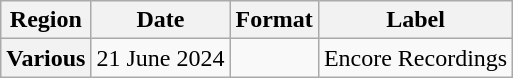<table class="wikitable plainrowheaders">
<tr>
<th scope="col">Region</th>
<th scope="col">Date</th>
<th scope="col">Format</th>
<th scope="col">Label</th>
</tr>
<tr>
<th scope="row">Various</th>
<td>21 June 2024</td>
<td></td>
<td>Encore Recordings</td>
</tr>
</table>
